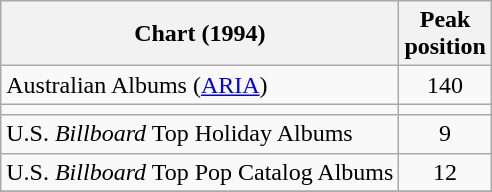<table class="wikitable">
<tr>
<th align="left">Chart (1994)</th>
<th align="center">Peak<br>position</th>
</tr>
<tr>
<td>Australian Albums (<a href='#'>ARIA</a>)</td>
<td align="center">140</td>
</tr>
<tr>
<td></td>
</tr>
<tr>
<td align="left">U.S. <em>Billboard</em> Top Holiday Albums</td>
<td align="center">9</td>
</tr>
<tr>
<td align="left">U.S. <em>Billboard</em> Top Pop Catalog Albums</td>
<td align="center">12</td>
</tr>
<tr>
</tr>
</table>
